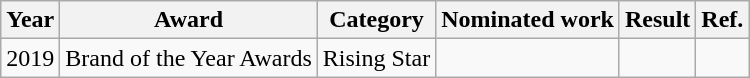<table class="wikitable">
<tr>
<th>Year</th>
<th>Award</th>
<th>Category</th>
<th>Nominated work</th>
<th>Result</th>
<th>Ref.</th>
</tr>
<tr>
<td rowspan=1>2019</td>
<td rowspan=1>Brand of the Year Awards</td>
<td>Rising Star</td>
<td></td>
<td></td>
<td></td>
</tr>
</table>
